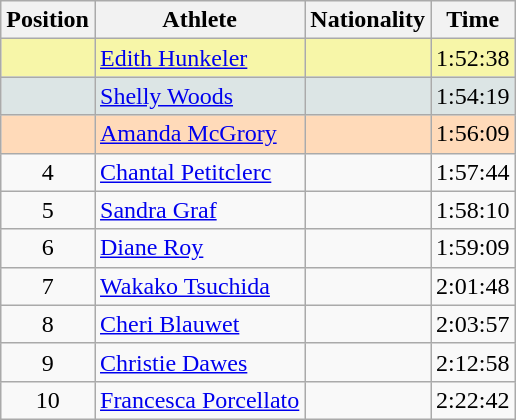<table class="wikitable sortable">
<tr>
<th>Position</th>
<th>Athlete</th>
<th>Nationality</th>
<th>Time</th>
</tr>
<tr bgcolor="#F7F6A8">
<td align=center></td>
<td><a href='#'>Edith Hunkeler</a></td>
<td></td>
<td>1:52:38</td>
</tr>
<tr bgcolor="#DCE5E5">
<td align=center></td>
<td><a href='#'>Shelly Woods</a></td>
<td></td>
<td>1:54:19</td>
</tr>
<tr bgcolor="#FFDAB9">
<td align=center></td>
<td><a href='#'>Amanda McGrory</a></td>
<td></td>
<td>1:56:09</td>
</tr>
<tr>
<td align=center>4</td>
<td><a href='#'>Chantal Petitclerc</a></td>
<td></td>
<td>1:57:44</td>
</tr>
<tr>
<td align=center>5</td>
<td><a href='#'>Sandra Graf</a></td>
<td></td>
<td>1:58:10</td>
</tr>
<tr>
<td align=center>6</td>
<td><a href='#'>Diane Roy</a></td>
<td></td>
<td>1:59:09</td>
</tr>
<tr>
<td align=center>7</td>
<td><a href='#'>Wakako Tsuchida</a></td>
<td></td>
<td>2:01:48</td>
</tr>
<tr>
<td align=center>8</td>
<td><a href='#'>Cheri Blauwet</a></td>
<td></td>
<td>2:03:57</td>
</tr>
<tr>
<td align=center>9</td>
<td><a href='#'>Christie Dawes</a></td>
<td></td>
<td>2:12:58</td>
</tr>
<tr>
<td align=center>10</td>
<td><a href='#'>Francesca Porcellato</a></td>
<td></td>
<td>2:22:42</td>
</tr>
</table>
